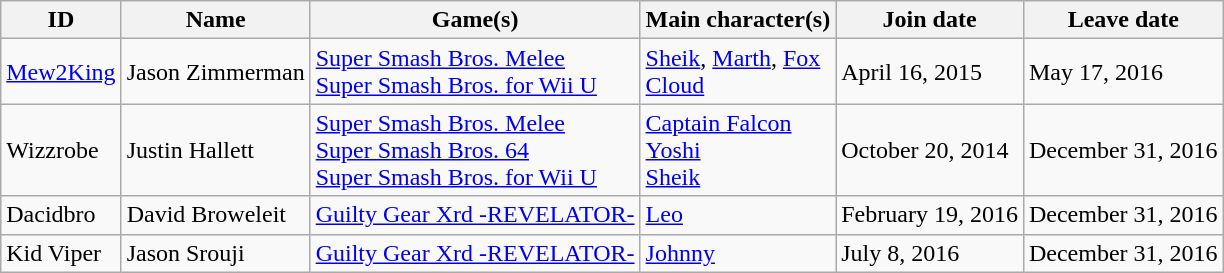<table class="wikitable">
<tr>
<th>ID</th>
<th>Name</th>
<th>Game(s)</th>
<th>Main character(s)</th>
<th>Join date</th>
<th>Leave date</th>
</tr>
<tr>
<td><a href='#'>Mew2King</a></td>
<td>Jason Zimmerman</td>
<td><a href='#'>Super Smash Bros. Melee</a> <br> <a href='#'>Super Smash Bros. for Wii U</a></td>
<td><a href='#'>Sheik</a>, <a href='#'>Marth</a>, <a href='#'>Fox</a> <br> <a href='#'>Cloud</a></td>
<td>April 16, 2015</td>
<td>May 17, 2016</td>
</tr>
<tr>
<td>Wizzrobe</td>
<td>Justin Hallett</td>
<td><a href='#'>Super Smash Bros. Melee</a> <br> <a href='#'>Super Smash Bros. 64</a> <br> <a href='#'>Super Smash Bros. for Wii U</a></td>
<td><a href='#'>Captain Falcon</a> <br> <a href='#'>Yoshi</a> <br> <a href='#'>Sheik</a></td>
<td>October 20, 2014</td>
<td>December 31, 2016</td>
</tr>
<tr>
<td>Dacidbro</td>
<td>David Broweleit</td>
<td><a href='#'>Guilty Gear Xrd -REVELATOR-</a></td>
<td><a href='#'>Leo</a></td>
<td>February 19, 2016</td>
<td>December 31, 2016</td>
</tr>
<tr>
<td>Kid Viper</td>
<td>Jason Srouji</td>
<td><a href='#'>Guilty Gear Xrd -REVELATOR-</a></td>
<td><a href='#'>Johnny</a></td>
<td>July 8, 2016</td>
<td>December 31, 2016</td>
</tr>
</table>
